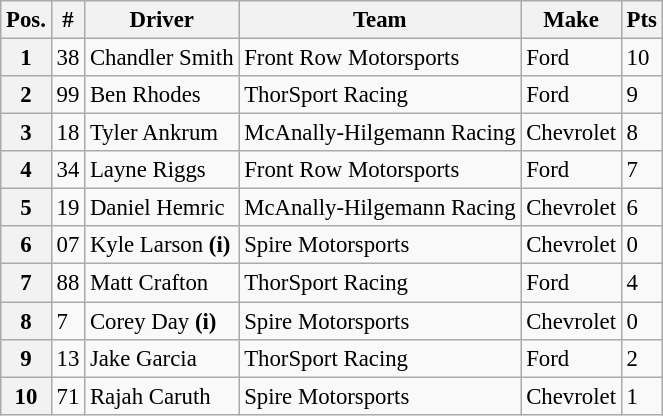<table class="wikitable" style="font-size:95%">
<tr>
<th>Pos.</th>
<th>#</th>
<th>Driver</th>
<th>Team</th>
<th>Make</th>
<th>Pts</th>
</tr>
<tr>
<th>1</th>
<td>38</td>
<td>Chandler Smith</td>
<td>Front Row Motorsports</td>
<td>Ford</td>
<td>10</td>
</tr>
<tr>
<th>2</th>
<td>99</td>
<td>Ben Rhodes</td>
<td>ThorSport Racing</td>
<td>Ford</td>
<td>9</td>
</tr>
<tr>
<th>3</th>
<td>18</td>
<td>Tyler Ankrum</td>
<td>McAnally-Hilgemann Racing</td>
<td>Chevrolet</td>
<td>8</td>
</tr>
<tr>
<th>4</th>
<td>34</td>
<td>Layne Riggs</td>
<td>Front Row Motorsports</td>
<td>Ford</td>
<td>7</td>
</tr>
<tr>
<th>5</th>
<td>19</td>
<td>Daniel Hemric</td>
<td>McAnally-Hilgemann Racing</td>
<td>Chevrolet</td>
<td>6</td>
</tr>
<tr>
<th>6</th>
<td>07</td>
<td>Kyle Larson <strong>(i)</strong></td>
<td>Spire Motorsports</td>
<td>Chevrolet</td>
<td>0</td>
</tr>
<tr>
<th>7</th>
<td>88</td>
<td>Matt Crafton</td>
<td>ThorSport Racing</td>
<td>Ford</td>
<td>4</td>
</tr>
<tr>
<th>8</th>
<td>7</td>
<td>Corey Day <strong>(i)</strong></td>
<td>Spire Motorsports</td>
<td>Chevrolet</td>
<td>0</td>
</tr>
<tr>
<th>9</th>
<td>13</td>
<td>Jake Garcia</td>
<td>ThorSport Racing</td>
<td>Ford</td>
<td>2</td>
</tr>
<tr>
<th>10</th>
<td>71</td>
<td>Rajah Caruth</td>
<td>Spire Motorsports</td>
<td>Chevrolet</td>
<td>1</td>
</tr>
</table>
